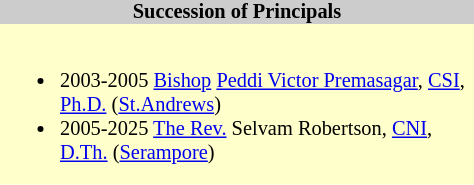<table class="toccolours" style="float: right; margin-left: 1em; font-size: 85%; background:#ffffcc; color:black; width:30em; max-width: 25%;" cellspacing="0" cellpadding="0">
<tr>
<th style="background-color:#cccccc;">Succession of Principals</th>
</tr>
<tr>
<td style="text-align: left;"><br><ul><li>2003-2005 <a href='#'>Bishop</a> <a href='#'>Peddi Victor Premasagar</a>, <a href='#'>CSI</a>, <a href='#'>Ph.D.</a> (<a href='#'>St.Andrews</a>)</li><li>2005-2025 <a href='#'>The Rev.</a> Selvam Robertson, <a href='#'>CNI</a>, <a href='#'>D.Th.</a> (<a href='#'>Serampore</a>)</li></ul></td>
</tr>
</table>
